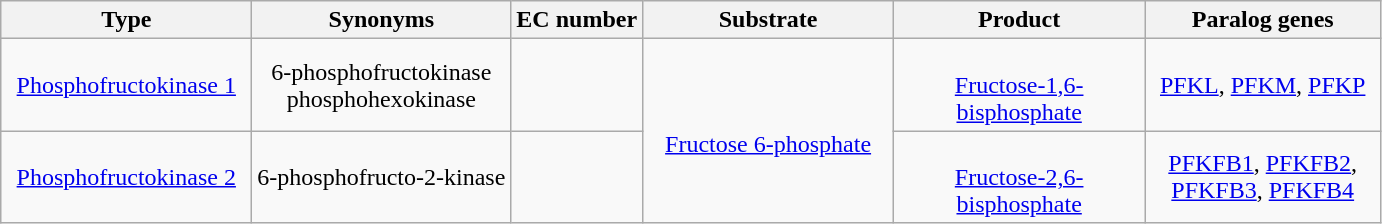<table class="wikitable" style="text-align: center;">
<tr>
<th>Type</th>
<th>Synonyms</th>
<th>EC number</th>
<th>Substrate</th>
<th>Product</th>
<th>Paralog genes</th>
</tr>
<tr>
<td style="width: 160px;"><a href='#'>Phosphofructokinase 1</a></td>
<td style="width: 175;">6-phosphofructokinase<br>phosphohexokinase</td>
<td style="width: 150;"></td>
<td rowspan="2" style="width: 160px;"><br><a href='#'>Fructose 6-phosphate</a></td>
<td style="width: 160px;"><br><a href='#'>Fructose-1,6-bisphosphate</a></td>
<td style="width: 150px;"><a href='#'>PFKL</a>, <a href='#'>PFKM</a>, <a href='#'>PFKP</a></td>
</tr>
<tr>
<td><a href='#'>Phosphofructokinase 2</a></td>
<td>6-phosphofructo-2-kinase</td>
<td></td>
<td><br><a href='#'>Fructose-2,6-bisphosphate</a></td>
<td><a href='#'>PFKFB1</a>, <a href='#'>PFKFB2</a>, <a href='#'>PFKFB3</a>, <a href='#'>PFKFB4</a></td>
</tr>
</table>
